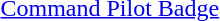<table>
<tr>
<td></td>
<td><a href='#'>Command Pilot Badge</a></td>
</tr>
</table>
